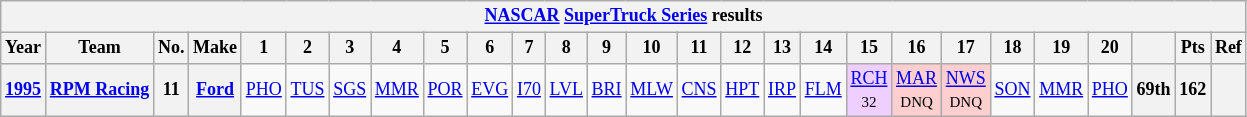<table class="wikitable" style="text-align:center; font-size:75%">
<tr>
<th colspan=45><a href='#'>NASCAR</a> <a href='#'>SuperTruck Series</a> results</th>
</tr>
<tr>
<th>Year</th>
<th>Team</th>
<th>No.</th>
<th>Make</th>
<th>1</th>
<th>2</th>
<th>3</th>
<th>4</th>
<th>5</th>
<th>6</th>
<th>7</th>
<th>8</th>
<th>9</th>
<th>10</th>
<th>11</th>
<th>12</th>
<th>13</th>
<th>14</th>
<th>15</th>
<th>16</th>
<th>17</th>
<th>18</th>
<th>19</th>
<th>20</th>
<th></th>
<th>Pts</th>
<th>Ref</th>
</tr>
<tr>
<th><a href='#'>1995</a></th>
<th><a href='#'>RPM Racing</a></th>
<th>11</th>
<th><a href='#'>Ford</a></th>
<td><a href='#'>PHO</a></td>
<td><a href='#'>TUS</a></td>
<td><a href='#'>SGS</a></td>
<td><a href='#'>MMR</a></td>
<td><a href='#'>POR</a></td>
<td><a href='#'>EVG</a></td>
<td><a href='#'>I70</a></td>
<td><a href='#'>LVL</a></td>
<td><a href='#'>BRI</a></td>
<td><a href='#'>MLW</a></td>
<td><a href='#'>CNS</a></td>
<td><a href='#'>HPT</a></td>
<td><a href='#'>IRP</a></td>
<td><a href='#'>FLM</a></td>
<td style="background:#EFCFFF;"><a href='#'>RCH</a><br><small>32</small></td>
<td style="background:#FFCFCF;"><a href='#'>MAR</a><br><small>DNQ</small></td>
<td style="background:#FFCFCF;"><a href='#'>NWS</a><br><small>DNQ</small></td>
<td><a href='#'>SON</a></td>
<td><a href='#'>MMR</a></td>
<td><a href='#'>PHO</a></td>
<th>69th</th>
<th>162</th>
<th></th>
</tr>
</table>
